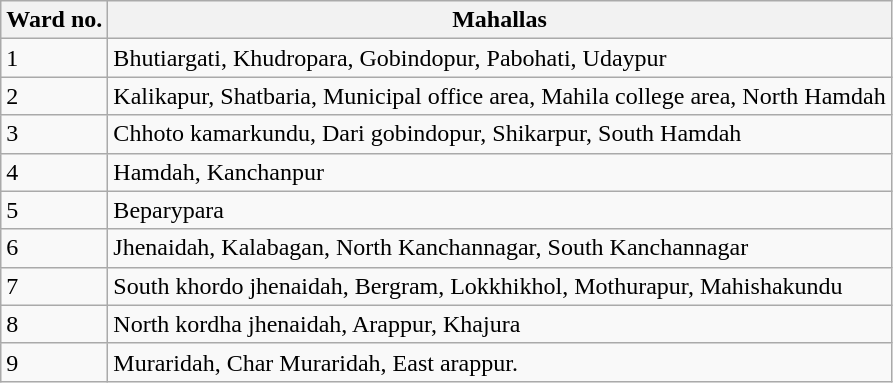<table class="wikitable">
<tr>
<th>Ward no.</th>
<th>Mahallas</th>
</tr>
<tr>
<td>1</td>
<td>Bhutiargati, Khudropara, Gobindopur, Pabohati, Udaypur</td>
</tr>
<tr>
<td>2</td>
<td>Kalikapur, Shatbaria, Municipal office area, Mahila college area, North Hamdah</td>
</tr>
<tr>
<td>3</td>
<td>Chhoto kamarkundu, Dari gobindopur, Shikarpur, South Hamdah</td>
</tr>
<tr>
<td>4</td>
<td>Hamdah, Kanchanpur</td>
</tr>
<tr>
<td>5</td>
<td>Beparypara</td>
</tr>
<tr>
<td>6</td>
<td>Jhenaidah, Kalabagan, North Kanchannagar, South Kanchannagar</td>
</tr>
<tr>
<td>7</td>
<td>South khordo jhenaidah, Bergram, Lokkhikhol, Mothurapur, Mahishakundu</td>
</tr>
<tr>
<td>8</td>
<td>North kordha jhenaidah, Arappur, Khajura</td>
</tr>
<tr>
<td>9</td>
<td>Muraridah, Char Muraridah, East arappur.</td>
</tr>
</table>
